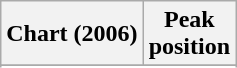<table class="wikitable sortable">
<tr>
<th>Chart (2006)</th>
<th>Peak<br>position</th>
</tr>
<tr>
</tr>
<tr>
</tr>
<tr>
</tr>
</table>
